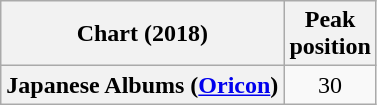<table class="wikitable plainrowheaders">
<tr>
<th scope="col">Chart (2018)</th>
<th scope="col">Peak<br>position</th>
</tr>
<tr>
<th scope="row">Japanese Albums (<a href='#'>Oricon</a>)</th>
<td style="text-align:center;">30</td>
</tr>
</table>
